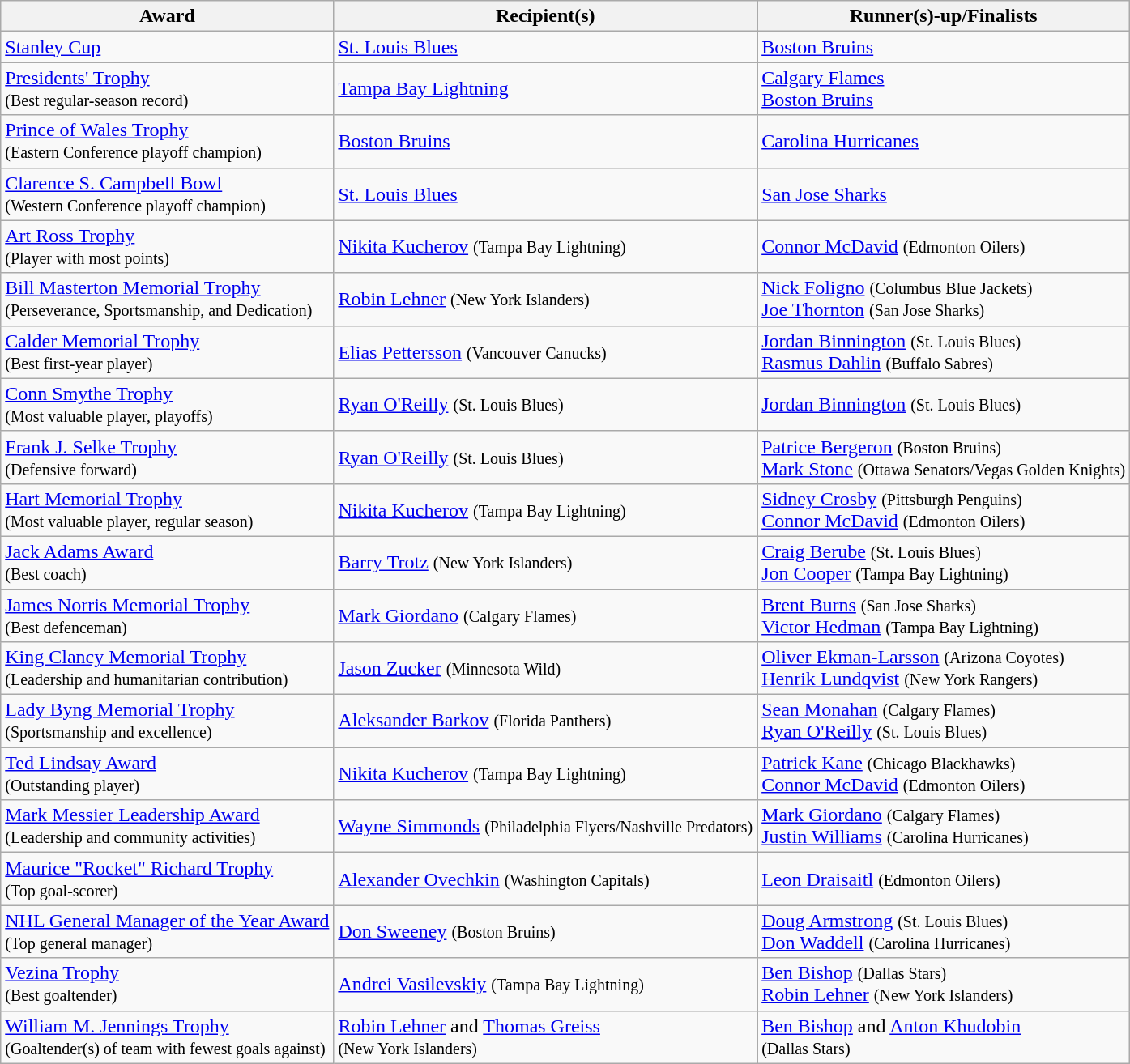<table class="wikitable">
<tr>
<th>Award</th>
<th>Recipient(s)</th>
<th>Runner(s)-up/Finalists</th>
</tr>
<tr>
<td><a href='#'>Stanley Cup</a></td>
<td><a href='#'>St. Louis Blues</a></td>
<td><a href='#'>Boston Bruins</a></td>
</tr>
<tr>
<td><a href='#'>Presidents' Trophy</a><br><small>(Best regular-season record)</small></td>
<td><a href='#'>Tampa Bay Lightning</a></td>
<td><a href='#'>Calgary Flames</a><br><a href='#'>Boston Bruins</a></td>
</tr>
<tr>
<td><a href='#'>Prince of Wales Trophy</a><br><small>(Eastern Conference playoff champion)</small></td>
<td><a href='#'>Boston Bruins</a></td>
<td><a href='#'>Carolina Hurricanes</a></td>
</tr>
<tr>
<td><a href='#'>Clarence S. Campbell Bowl</a><br><small>(Western Conference playoff champion)</small></td>
<td><a href='#'>St. Louis Blues</a></td>
<td><a href='#'>San Jose Sharks</a></td>
</tr>
<tr>
<td><a href='#'>Art Ross Trophy</a><br><small>(Player with most points)</small></td>
<td><a href='#'>Nikita Kucherov</a> <small>(Tampa Bay Lightning)</small></td>
<td><a href='#'>Connor McDavid</a> <small>(Edmonton Oilers)</small></td>
</tr>
<tr>
<td><a href='#'>Bill Masterton Memorial Trophy</a><br><small>(Perseverance, Sportsmanship, and Dedication)</small></td>
<td><a href='#'>Robin Lehner</a> <small>(New York Islanders)</small></td>
<td><a href='#'>Nick Foligno</a> <small>(Columbus Blue Jackets)</small><br><a href='#'>Joe Thornton</a> <small>(San Jose Sharks)</small></td>
</tr>
<tr>
<td><a href='#'>Calder Memorial Trophy</a><br><small>(Best first-year player)</small></td>
<td><a href='#'>Elias Pettersson</a> <small>(Vancouver Canucks)</small></td>
<td><a href='#'>Jordan Binnington</a> <small>(St. Louis Blues)</small><br><a href='#'>Rasmus Dahlin</a> <small>(Buffalo Sabres)</small></td>
</tr>
<tr>
<td><a href='#'>Conn Smythe Trophy</a><br><small>(Most valuable player, playoffs)</small></td>
<td><a href='#'>Ryan O'Reilly</a> <small>(St. Louis Blues)</small></td>
<td><a href='#'>Jordan Binnington</a> <small>(St. Louis Blues)</small></td>
</tr>
<tr>
<td><a href='#'>Frank J. Selke Trophy</a><br><small>(Defensive forward)</small></td>
<td><a href='#'>Ryan O'Reilly</a> <small>(St. Louis Blues)</small></td>
<td><a href='#'>Patrice Bergeron</a> <small>(Boston Bruins)</small><br><a href='#'>Mark Stone</a> <small>(Ottawa Senators/Vegas Golden Knights)</small></td>
</tr>
<tr>
<td><a href='#'>Hart Memorial Trophy</a><br><small>(Most valuable player, regular season)</small></td>
<td><a href='#'>Nikita Kucherov</a> <small>(Tampa Bay Lightning)</small></td>
<td><a href='#'>Sidney Crosby</a> <small>(Pittsburgh Penguins)</small><br><a href='#'>Connor McDavid</a> <small>(Edmonton Oilers)</small></td>
</tr>
<tr>
<td><a href='#'>Jack Adams Award</a><br><small>(Best coach)</small></td>
<td><a href='#'>Barry Trotz</a> <small>(New York Islanders)</small></td>
<td><a href='#'>Craig Berube</a> <small>(St. Louis Blues)</small><br><a href='#'>Jon Cooper</a> <small>(Tampa Bay Lightning)</small></td>
</tr>
<tr>
<td><a href='#'>James Norris Memorial Trophy</a><br><small>(Best defenceman)</small></td>
<td><a href='#'>Mark Giordano</a> <small>(Calgary Flames)</small></td>
<td><a href='#'>Brent Burns</a> <small>(San Jose Sharks)</small><br><a href='#'>Victor Hedman</a> <small>(Tampa Bay Lightning)</small></td>
</tr>
<tr>
<td><a href='#'>King Clancy Memorial Trophy</a><br><small>(Leadership and humanitarian contribution)</small></td>
<td><a href='#'>Jason Zucker</a> <small>(Minnesota Wild)</small></td>
<td><a href='#'>Oliver Ekman-Larsson</a> <small>(Arizona Coyotes)</small><br><a href='#'>Henrik Lundqvist</a> <small>(New York Rangers)</small></td>
</tr>
<tr>
<td><a href='#'>Lady Byng Memorial Trophy</a><br><small>(Sportsmanship and excellence)</small></td>
<td><a href='#'>Aleksander Barkov</a> <small>(Florida Panthers)</small></td>
<td><a href='#'>Sean Monahan</a> <small>(Calgary Flames)</small><br><a href='#'>Ryan O'Reilly</a> <small>(St. Louis Blues)</small></td>
</tr>
<tr>
<td><a href='#'>Ted Lindsay Award</a><br><small>(Outstanding player)</small></td>
<td><a href='#'>Nikita Kucherov</a> <small>(Tampa Bay Lightning)</small></td>
<td><a href='#'>Patrick Kane</a> <small>(Chicago Blackhawks)</small><br><a href='#'>Connor McDavid</a> <small>(Edmonton Oilers)</small></td>
</tr>
<tr>
<td><a href='#'>Mark Messier Leadership Award</a><br><small>(Leadership and community activities)</small></td>
<td><a href='#'>Wayne Simmonds</a> <small>(Philadelphia Flyers/Nashville Predators)</small></td>
<td><a href='#'>Mark Giordano</a> <small>(Calgary Flames)</small><br><a href='#'>Justin Williams</a> <small>(Carolina Hurricanes)</small></td>
</tr>
<tr>
<td><a href='#'>Maurice "Rocket" Richard Trophy</a><br><small>(Top goal-scorer)</small></td>
<td><a href='#'>Alexander Ovechkin</a> <small>(Washington Capitals)</small></td>
<td><a href='#'>Leon Draisaitl</a> <small>(Edmonton Oilers)</small></td>
</tr>
<tr>
<td><a href='#'>NHL General Manager of the Year Award</a><br><small>(Top general manager)</small></td>
<td><a href='#'>Don Sweeney</a> <small>(Boston Bruins)</small></td>
<td><a href='#'>Doug Armstrong</a> <small>(St. Louis Blues)</small><br><a href='#'>Don Waddell</a> <small>(Carolina Hurricanes)</small></td>
</tr>
<tr>
<td><a href='#'>Vezina Trophy</a><br><small>(Best goaltender)</small></td>
<td><a href='#'>Andrei Vasilevskiy</a> <small>(Tampa Bay Lightning)</small></td>
<td><a href='#'>Ben Bishop</a> <small>(Dallas Stars)</small><br><a href='#'>Robin Lehner</a> <small>(New York Islanders)</small></td>
</tr>
<tr>
<td><a href='#'>William M. Jennings Trophy</a><br><small>(Goaltender(s) of team with fewest goals against)</small></td>
<td><a href='#'>Robin Lehner</a> and <a href='#'>Thomas Greiss</a><br><small>(New York Islanders)</small></td>
<td><a href='#'>Ben Bishop</a> and <a href='#'>Anton Khudobin</a><br><small>(Dallas Stars)</small></td>
</tr>
</table>
